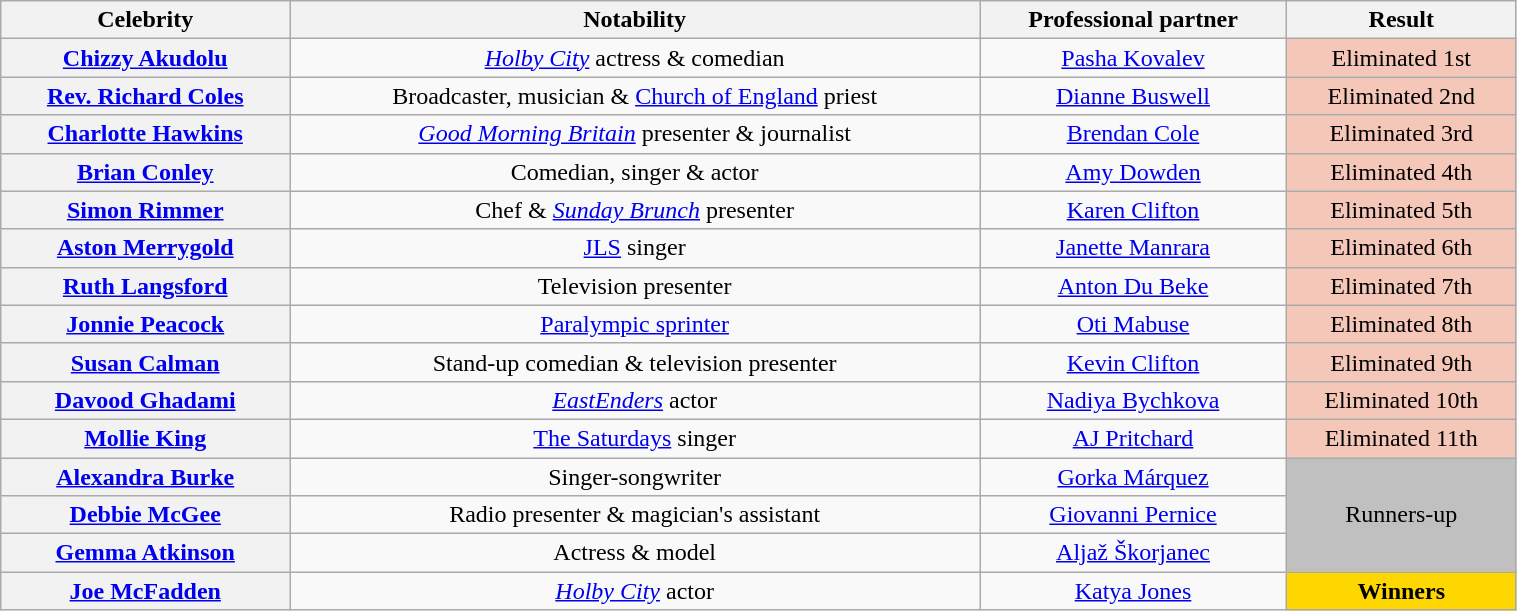<table class="wikitable sortable" style="text-align:center; width:80%">
<tr>
<th scope="col">Celebrity</th>
<th scope="col" class="unsortable">Notability</th>
<th scope="col">Professional partner</th>
<th scope="col">Result</th>
</tr>
<tr>
<th><a href='#'>Chizzy Akudolu</a></th>
<td><em><a href='#'>Holby City</a></em> actress & comedian</td>
<td><a href='#'>Pasha Kovalev</a></td>
<td bgcolor="f4c7b8">Eliminated 1st</td>
</tr>
<tr>
<th><a href='#'>Rev. Richard Coles</a></th>
<td>Broadcaster, musician & <a href='#'>Church of England</a> priest</td>
<td><a href='#'>Dianne Buswell</a></td>
<td bgcolor="f4c7b8">Eliminated 2nd</td>
</tr>
<tr>
<th><a href='#'>Charlotte Hawkins</a></th>
<td><em><a href='#'>Good Morning Britain</a></em> presenter & journalist</td>
<td><a href='#'>Brendan Cole</a></td>
<td bgcolor="f4c7b8">Eliminated 3rd</td>
</tr>
<tr>
<th><a href='#'>Brian Conley</a></th>
<td>Comedian, singer & actor</td>
<td><a href='#'>Amy Dowden</a></td>
<td bgcolor="f4c7b8">Eliminated 4th</td>
</tr>
<tr>
<th><a href='#'>Simon Rimmer</a></th>
<td>Chef & <em><a href='#'>Sunday Brunch</a></em> presenter</td>
<td><a href='#'>Karen Clifton</a></td>
<td bgcolor="f4c7b8">Eliminated 5th</td>
</tr>
<tr>
<th><a href='#'>Aston Merrygold</a></th>
<td><a href='#'>JLS</a> singer</td>
<td><a href='#'>Janette Manrara</a></td>
<td bgcolor="f4c7b8">Eliminated 6th</td>
</tr>
<tr>
<th><a href='#'>Ruth Langsford</a></th>
<td>Television presenter</td>
<td><a href='#'>Anton Du Beke</a></td>
<td bgcolor="f4c7b8">Eliminated 7th</td>
</tr>
<tr>
<th><a href='#'>Jonnie Peacock</a></th>
<td><a href='#'>Paralympic sprinter</a></td>
<td><a href='#'>Oti Mabuse</a></td>
<td bgcolor="f4c7b8">Eliminated 8th</td>
</tr>
<tr>
<th><a href='#'>Susan Calman</a></th>
<td>Stand-up comedian & television presenter</td>
<td><a href='#'>Kevin Clifton</a></td>
<td bgcolor="f4c7b8">Eliminated 9th</td>
</tr>
<tr>
<th><a href='#'>Davood Ghadami</a></th>
<td><em><a href='#'>EastEnders</a></em> actor</td>
<td><a href='#'>Nadiya Bychkova</a></td>
<td bgcolor="f4c7b8">Eliminated 10th</td>
</tr>
<tr>
<th><a href='#'>Mollie King</a></th>
<td><a href='#'>The Saturdays</a> singer</td>
<td><a href='#'>AJ Pritchard</a></td>
<td bgcolor="f4c7b8">Eliminated 11th</td>
</tr>
<tr>
<th><a href='#'>Alexandra Burke</a></th>
<td>Singer-songwriter</td>
<td><a href='#'>Gorka Márquez</a></td>
<td rowspan="3" bgcolor="silver">Runners-up</td>
</tr>
<tr>
<th><a href='#'>Debbie McGee</a></th>
<td>Radio presenter & magician's assistant</td>
<td><a href='#'>Giovanni Pernice</a></td>
</tr>
<tr>
<th><a href='#'>Gemma Atkinson</a></th>
<td>Actress & model</td>
<td><a href='#'>Aljaž Škorjanec</a></td>
</tr>
<tr>
<th><a href='#'>Joe McFadden</a></th>
<td><em><a href='#'>Holby City</a></em> actor</td>
<td><a href='#'>Katya Jones</a></td>
<td bgcolor="gold"><strong>Winners</strong></td>
</tr>
</table>
